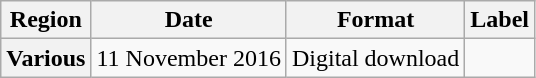<table class="wikitable plainrowheaders">
<tr>
<th scope="col">Region</th>
<th scope="col">Date</th>
<th scope="col">Format</th>
<th scope="col">Label</th>
</tr>
<tr>
<th scope="row">Various</th>
<td>11 November 2016</td>
<td>Digital download</td>
<td></td>
</tr>
</table>
